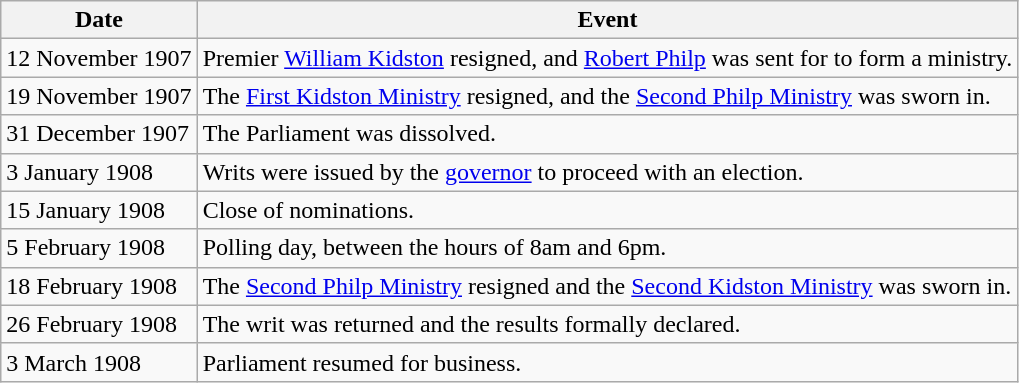<table class="wikitable">
<tr>
<th>Date</th>
<th>Event</th>
</tr>
<tr>
<td>12 November 1907</td>
<td>Premier <a href='#'>William Kidston</a> resigned, and <a href='#'>Robert Philp</a> was sent for to form a ministry.</td>
</tr>
<tr>
<td>19 November 1907</td>
<td>The <a href='#'>First Kidston Ministry</a> resigned, and the <a href='#'>Second Philp Ministry</a> was sworn in.</td>
</tr>
<tr>
<td>31 December 1907</td>
<td>The Parliament was dissolved.</td>
</tr>
<tr>
<td>3 January 1908</td>
<td>Writs were issued by the <a href='#'>governor</a> to proceed with an election.</td>
</tr>
<tr>
<td>15 January 1908</td>
<td>Close of nominations.</td>
</tr>
<tr>
<td>5 February 1908</td>
<td>Polling day, between the hours of 8am and 6pm.</td>
</tr>
<tr>
<td>18 February 1908</td>
<td>The <a href='#'>Second Philp Ministry</a> resigned and the <a href='#'>Second Kidston Ministry</a> was sworn in.</td>
</tr>
<tr>
<td>26 February 1908</td>
<td>The writ was returned and the results formally declared.</td>
</tr>
<tr>
<td>3 March 1908</td>
<td>Parliament resumed for business.</td>
</tr>
</table>
